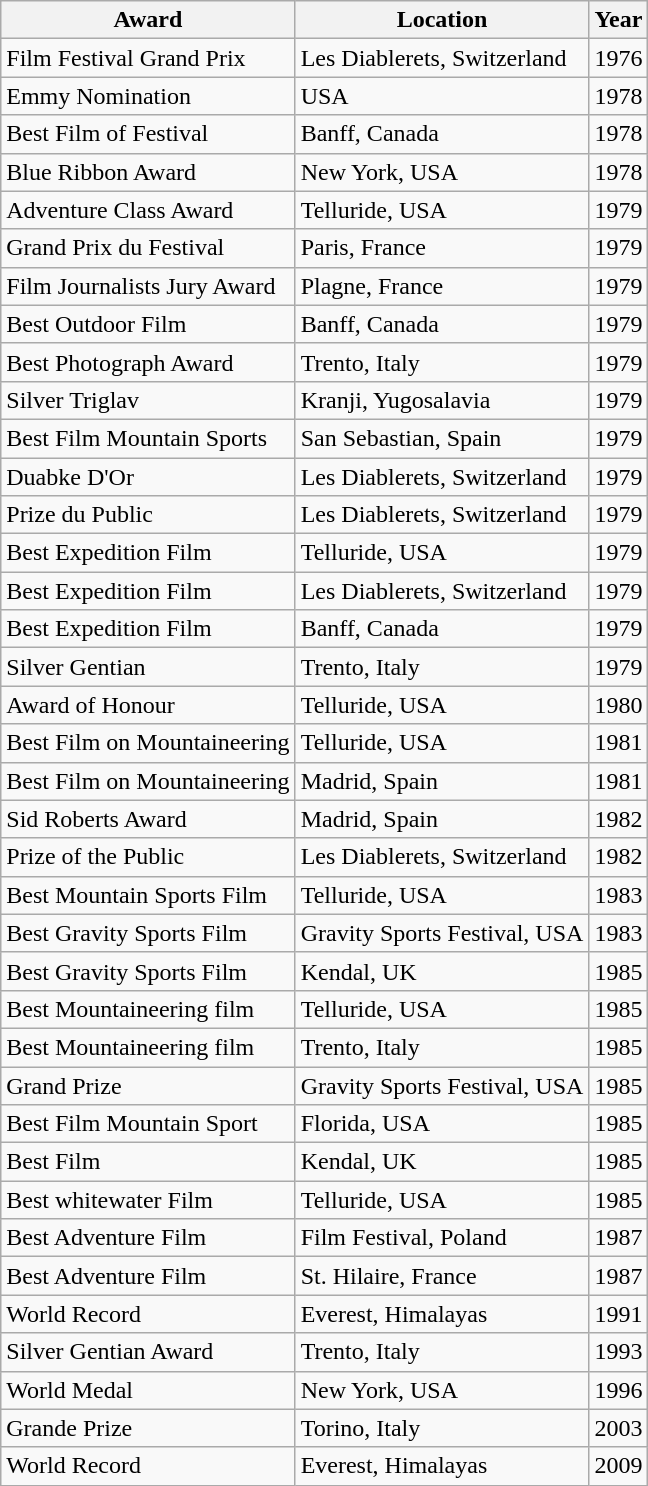<table class="wikitable">
<tr>
<th>Award</th>
<th>Location</th>
<th>Year</th>
</tr>
<tr>
<td>Film Festival Grand Prix</td>
<td>Les Diablerets, Switzerland</td>
<td>1976</td>
</tr>
<tr>
<td>Emmy Nomination</td>
<td>USA</td>
<td>1978</td>
</tr>
<tr>
<td>Best Film of Festival</td>
<td>Banff, Canada</td>
<td>1978</td>
</tr>
<tr>
<td>Blue Ribbon Award</td>
<td>New York, USA</td>
<td>1978</td>
</tr>
<tr>
<td>Adventure Class Award</td>
<td>Telluride, USA</td>
<td>1979</td>
</tr>
<tr>
<td>Grand Prix du Festival</td>
<td>Paris, France</td>
<td>1979</td>
</tr>
<tr>
<td>Film Journalists Jury Award</td>
<td>Plagne, France</td>
<td>1979</td>
</tr>
<tr>
<td>Best Outdoor Film</td>
<td>Banff, Canada</td>
<td>1979</td>
</tr>
<tr>
<td>Best Photograph Award</td>
<td>Trento, Italy</td>
<td>1979</td>
</tr>
<tr>
<td>Silver Triglav</td>
<td>Kranji, Yugosalavia</td>
<td>1979</td>
</tr>
<tr>
<td>Best Film Mountain Sports</td>
<td>San Sebastian, Spain</td>
<td>1979</td>
</tr>
<tr>
<td>Duabke D'Or</td>
<td>Les Diablerets, Switzerland</td>
<td>1979</td>
</tr>
<tr>
<td>Prize du Public</td>
<td>Les Diablerets, Switzerland</td>
<td>1979</td>
</tr>
<tr>
<td>Best Expedition Film</td>
<td>Telluride, USA</td>
<td>1979</td>
</tr>
<tr>
<td>Best Expedition Film</td>
<td>Les Diablerets, Switzerland</td>
<td>1979</td>
</tr>
<tr>
<td>Best Expedition Film</td>
<td>Banff, Canada</td>
<td>1979</td>
</tr>
<tr>
<td>Silver Gentian</td>
<td>Trento, Italy</td>
<td>1979</td>
</tr>
<tr>
<td>Award of Honour</td>
<td>Telluride, USA</td>
<td>1980</td>
</tr>
<tr>
<td>Best Film on Mountaineering</td>
<td>Telluride, USA</td>
<td>1981</td>
</tr>
<tr>
<td>Best Film on Mountaineering</td>
<td>Madrid, Spain</td>
<td>1981</td>
</tr>
<tr>
<td>Sid Roberts Award</td>
<td>Madrid, Spain</td>
<td>1982</td>
</tr>
<tr>
<td>Prize of the Public</td>
<td>Les Diablerets, Switzerland</td>
<td>1982</td>
</tr>
<tr>
<td>Best Mountain Sports Film</td>
<td>Telluride, USA</td>
<td>1983</td>
</tr>
<tr>
<td>Best Gravity Sports Film</td>
<td>Gravity Sports Festival, USA</td>
<td>1983</td>
</tr>
<tr>
<td>Best Gravity Sports Film</td>
<td>Kendal, UK</td>
<td>1985</td>
</tr>
<tr>
<td>Best Mountaineering film</td>
<td>Telluride, USA</td>
<td>1985</td>
</tr>
<tr>
<td>Best Mountaineering film</td>
<td>Trento, Italy</td>
<td>1985</td>
</tr>
<tr>
<td>Grand Prize</td>
<td>Gravity Sports Festival, USA</td>
<td>1985</td>
</tr>
<tr>
<td>Best Film Mountain Sport</td>
<td>Florida, USA</td>
<td>1985</td>
</tr>
<tr>
<td>Best Film</td>
<td>Kendal, UK</td>
<td>1985</td>
</tr>
<tr>
<td>Best whitewater Film</td>
<td>Telluride, USA</td>
<td>1985</td>
</tr>
<tr>
<td>Best Adventure Film</td>
<td>Film Festival, Poland</td>
<td>1987</td>
</tr>
<tr>
<td>Best Adventure Film</td>
<td>St. Hilaire, France</td>
<td>1987</td>
</tr>
<tr>
<td>World Record</td>
<td>Everest, Himalayas</td>
<td>1991</td>
</tr>
<tr>
<td>Silver Gentian Award</td>
<td>Trento, Italy</td>
<td>1993</td>
</tr>
<tr>
<td>World Medal</td>
<td>New York, USA</td>
<td>1996</td>
</tr>
<tr>
<td>Grande Prize</td>
<td>Torino, Italy</td>
<td>2003</td>
</tr>
<tr>
<td>World Record</td>
<td>Everest, Himalayas</td>
<td>2009</td>
</tr>
</table>
